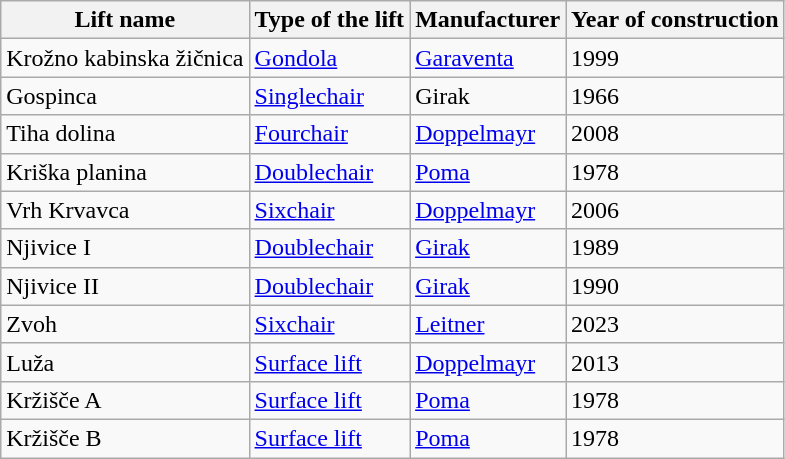<table class="wikitable">
<tr>
<th>Lift name</th>
<th>Type of the lift</th>
<th>Manufacturer</th>
<th>Year of construction</th>
</tr>
<tr>
<td>Krožno kabinska žičnica</td>
<td><a href='#'>Gondola</a></td>
<td><a href='#'>Garaventa</a></td>
<td>1999</td>
</tr>
<tr>
<td>Gospinca</td>
<td><a href='#'>Singlechair</a></td>
<td>Girak</td>
<td>1966</td>
</tr>
<tr>
<td>Tiha dolina</td>
<td><a href='#'>Fourchair</a></td>
<td><a href='#'>Doppelmayr</a></td>
<td>2008</td>
</tr>
<tr>
<td>Kriška planina</td>
<td><a href='#'>Doublechair</a></td>
<td><a href='#'>Poma</a></td>
<td>1978</td>
</tr>
<tr>
<td>Vrh Krvavca</td>
<td><a href='#'>Sixchair</a></td>
<td><a href='#'>Doppelmayr</a></td>
<td>2006</td>
</tr>
<tr>
<td>Njivice I</td>
<td><a href='#'>Doublechair</a></td>
<td><a href='#'>Girak</a></td>
<td>1989</td>
</tr>
<tr>
<td>Njivice II</td>
<td><a href='#'>Doublechair</a></td>
<td><a href='#'>Girak</a></td>
<td>1990</td>
</tr>
<tr>
<td>Zvoh</td>
<td><a href='#'>Sixchair</a></td>
<td><a href='#'>Leitner</a></td>
<td>2023</td>
</tr>
<tr>
<td>Luža</td>
<td><a href='#'>Surface lift</a></td>
<td><a href='#'>Doppelmayr</a></td>
<td>2013</td>
</tr>
<tr>
<td>Kržišče A</td>
<td><a href='#'>Surface lift</a></td>
<td><a href='#'>Poma</a></td>
<td>1978</td>
</tr>
<tr>
<td>Kržišče B</td>
<td><a href='#'>Surface lift</a></td>
<td><a href='#'>Poma</a></td>
<td>1978</td>
</tr>
</table>
